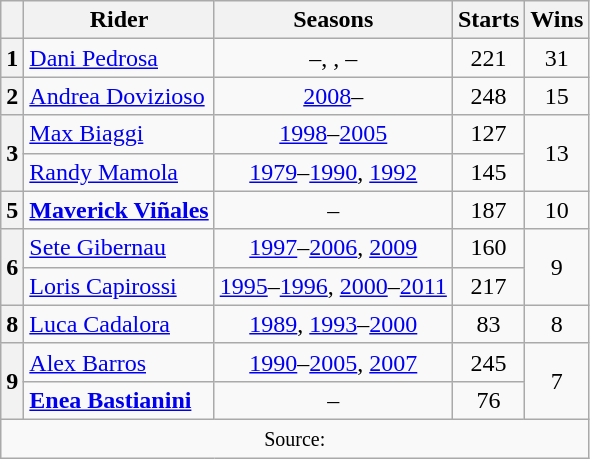<table class="wikitable" style="text-align:center">
<tr>
<th></th>
<th>Rider</th>
<th>Seasons</th>
<th>Starts</th>
<th>Wins</th>
</tr>
<tr>
<th>1</th>
<td align=left> <a href='#'>Dani Pedrosa</a></td>
<td>–, , –</td>
<td>221</td>
<td>31</td>
</tr>
<tr>
<th>2</th>
<td align=left> <a href='#'>Andrea Dovizioso</a></td>
<td><a href='#'>2008</a>–</td>
<td>248</td>
<td>15</td>
</tr>
<tr>
<th rowspan=2>3</th>
<td align=left> <a href='#'>Max Biaggi</a></td>
<td><a href='#'>1998</a>–<a href='#'>2005</a></td>
<td>127</td>
<td rowspan=2>13</td>
</tr>
<tr>
<td align=left> <a href='#'>Randy Mamola</a></td>
<td><a href='#'>1979</a>–<a href='#'>1990</a>, <a href='#'>1992</a></td>
<td>145</td>
</tr>
<tr>
<th>5</th>
<td align=left> <strong><a href='#'>Maverick Viñales</a></strong></td>
<td>–</td>
<td>187</td>
<td>10</td>
</tr>
<tr>
<th rowspan=2>6</th>
<td align=left> <a href='#'>Sete Gibernau</a></td>
<td><a href='#'>1997</a>–<a href='#'>2006</a>, <a href='#'>2009</a></td>
<td>160</td>
<td rowspan=2>9</td>
</tr>
<tr>
<td align=left> <a href='#'>Loris Capirossi</a></td>
<td><a href='#'>1995</a>–<a href='#'>1996</a>, <a href='#'>2000</a>–<a href='#'>2011</a></td>
<td>217</td>
</tr>
<tr>
<th>8</th>
<td align=left> <a href='#'>Luca Cadalora</a></td>
<td><a href='#'>1989</a>, <a href='#'>1993</a>–<a href='#'>2000</a></td>
<td>83</td>
<td>8</td>
</tr>
<tr>
<th rowspan=2>9</th>
<td align=left> <a href='#'>Alex Barros</a></td>
<td><a href='#'>1990</a>–<a href='#'>2005</a>, <a href='#'>2007</a></td>
<td>245</td>
<td rowspan=2>7</td>
</tr>
<tr>
<td align=left> <strong><a href='#'>Enea Bastianini</a></strong></td>
<td>–</td>
<td>76<br></td>
</tr>
<tr>
<td colspan=5><small>Source:</small></td>
</tr>
</table>
